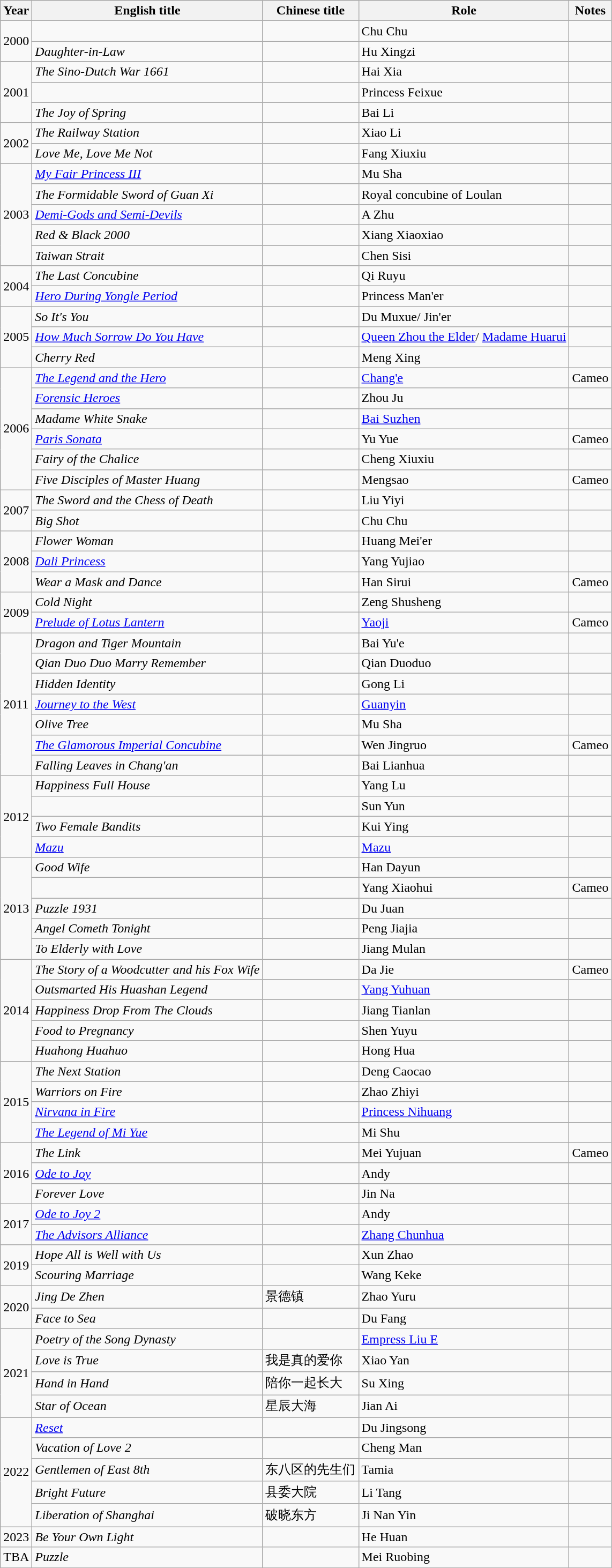<table class="wikitable">
<tr>
<th>Year</th>
<th>English title</th>
<th>Chinese title</th>
<th>Role</th>
<th>Notes</th>
</tr>
<tr>
<td rowspan="2">2000</td>
<td></td>
<td></td>
<td>Chu Chu</td>
<td></td>
</tr>
<tr>
<td><em>Daughter-in-Law</em></td>
<td></td>
<td>Hu Xingzi</td>
<td></td>
</tr>
<tr>
<td rowspan="3">2001</td>
<td><em>The Sino-Dutch War 1661</em></td>
<td></td>
<td>Hai Xia</td>
<td></td>
</tr>
<tr>
<td></td>
<td></td>
<td>Princess Feixue</td>
<td></td>
</tr>
<tr>
<td><em>The Joy of Spring</em></td>
<td></td>
<td>Bai Li</td>
<td></td>
</tr>
<tr>
<td rowspan="2">2002</td>
<td><em>The Railway Station</em></td>
<td></td>
<td>Xiao Li</td>
<td></td>
</tr>
<tr>
<td><em>Love Me, Love Me Not</em></td>
<td></td>
<td>Fang Xiuxiu</td>
<td></td>
</tr>
<tr>
<td rowspan="5">2003</td>
<td><em><a href='#'>My Fair Princess III</a></em></td>
<td></td>
<td>Mu Sha</td>
<td></td>
</tr>
<tr>
<td><em>The Formidable Sword of Guan Xi</em></td>
<td></td>
<td>Royal concubine of Loulan</td>
<td></td>
</tr>
<tr>
<td><em><a href='#'>Demi-Gods and Semi-Devils</a></em></td>
<td></td>
<td>A Zhu</td>
<td></td>
</tr>
<tr>
<td><em>Red & Black 2000</em></td>
<td></td>
<td>Xiang Xiaoxiao</td>
<td></td>
</tr>
<tr>
<td><em>Taiwan Strait</em></td>
<td></td>
<td>Chen Sisi</td>
<td></td>
</tr>
<tr>
<td rowspan="2">2004</td>
<td><em>The Last Concubine</em></td>
<td></td>
<td>Qi Ruyu</td>
<td></td>
</tr>
<tr>
<td><em><a href='#'>Hero During Yongle Period</a></em></td>
<td></td>
<td>Princess Man'er</td>
<td></td>
</tr>
<tr>
<td rowspan=3>2005</td>
<td><em>So It's You</em></td>
<td></td>
<td>Du Muxue/ Jin'er</td>
<td></td>
</tr>
<tr>
<td><em><a href='#'>How Much Sorrow Do You Have</a></em></td>
<td></td>
<td><a href='#'>Queen Zhou the Elder</a>/ <a href='#'>Madame Huarui</a></td>
<td></td>
</tr>
<tr>
<td><em>Cherry Red</em></td>
<td></td>
<td>Meng Xing</td>
<td></td>
</tr>
<tr>
<td rowspan="6">2006</td>
<td><em><a href='#'>The Legend and the Hero</a></em></td>
<td></td>
<td><a href='#'>Chang'e</a></td>
<td>Cameo</td>
</tr>
<tr>
<td><em><a href='#'>Forensic Heroes</a></em></td>
<td></td>
<td>Zhou Ju</td>
<td></td>
</tr>
<tr>
<td><em>Madame White Snake</em></td>
<td></td>
<td><a href='#'>Bai Suzhen</a></td>
<td></td>
</tr>
<tr>
<td><em><a href='#'>Paris Sonata</a></em></td>
<td></td>
<td>Yu Yue</td>
<td>Cameo</td>
</tr>
<tr>
<td><em>Fairy of the Chalice</em></td>
<td></td>
<td>Cheng Xiuxiu</td>
<td></td>
</tr>
<tr>
<td><em>Five Disciples of Master Huang</em></td>
<td></td>
<td>Mengsao</td>
<td>Cameo</td>
</tr>
<tr>
<td rowspan="2">2007</td>
<td><em>The Sword and the Chess of Death</em></td>
<td></td>
<td>Liu Yiyi</td>
<td></td>
</tr>
<tr>
<td><em>Big Shot</em></td>
<td></td>
<td>Chu Chu</td>
<td></td>
</tr>
<tr>
<td rowspan="3">2008</td>
<td><em>Flower Woman</em></td>
<td></td>
<td>Huang Mei'er</td>
<td></td>
</tr>
<tr>
<td><em><a href='#'>Dali Princess</a></em></td>
<td></td>
<td>Yang Yujiao</td>
<td></td>
</tr>
<tr>
<td><em>Wear a Mask and Dance</em></td>
<td></td>
<td>Han Sirui</td>
<td>Cameo</td>
</tr>
<tr>
<td rowspan=2>2009</td>
<td><em>Cold Night</em></td>
<td></td>
<td>Zeng Shusheng</td>
<td></td>
</tr>
<tr>
<td><em><a href='#'>Prelude of Lotus Lantern</a></em></td>
<td></td>
<td><a href='#'>Yaoji</a></td>
<td>Cameo</td>
</tr>
<tr>
<td rowspan="7">2011</td>
<td><em>Dragon and Tiger Mountain</em></td>
<td></td>
<td>Bai Yu'e</td>
<td></td>
</tr>
<tr>
<td><em>Qian Duo Duo Marry Remember</em></td>
<td></td>
<td>Qian Duoduo</td>
<td></td>
</tr>
<tr>
<td><em>Hidden Identity</em></td>
<td></td>
<td>Gong Li</td>
<td></td>
</tr>
<tr>
<td><em><a href='#'>Journey to the West</a></em></td>
<td></td>
<td><a href='#'>Guanyin</a></td>
<td></td>
</tr>
<tr>
<td><em>Olive Tree</em></td>
<td></td>
<td>Mu Sha</td>
<td></td>
</tr>
<tr>
<td><em><a href='#'>The Glamorous Imperial Concubine</a></em></td>
<td></td>
<td>Wen Jingruo</td>
<td>Cameo</td>
</tr>
<tr>
<td><em>Falling Leaves in Chang'an</em></td>
<td></td>
<td>Bai Lianhua</td>
<td></td>
</tr>
<tr>
<td rowspan="4">2012</td>
<td><em>Happiness Full House</em></td>
<td></td>
<td>Yang Lu</td>
<td></td>
</tr>
<tr>
<td></td>
<td></td>
<td>Sun Yun</td>
<td></td>
</tr>
<tr>
<td><em>Two Female Bandits</em></td>
<td></td>
<td>Kui Ying</td>
<td></td>
</tr>
<tr>
<td><em><a href='#'>Mazu</a></em></td>
<td></td>
<td><a href='#'>Mazu</a></td>
<td></td>
</tr>
<tr>
<td rowspan="5">2013</td>
<td><em>Good Wife</em></td>
<td></td>
<td>Han Dayun</td>
<td></td>
</tr>
<tr>
<td></td>
<td></td>
<td>Yang Xiaohui</td>
<td>Cameo</td>
</tr>
<tr>
<td><em>Puzzle 1931</em></td>
<td></td>
<td>Du Juan</td>
<td></td>
</tr>
<tr>
<td><em>Angel Cometh Tonight</em></td>
<td></td>
<td>Peng Jiajia</td>
<td></td>
</tr>
<tr>
<td><em>To Elderly with Love</em></td>
<td></td>
<td>Jiang Mulan</td>
<td></td>
</tr>
<tr>
<td rowspan="5">2014</td>
<td><em>The Story of a Woodcutter and his Fox Wife</em></td>
<td></td>
<td>Da Jie</td>
<td>Cameo</td>
</tr>
<tr>
<td><em>Outsmarted His Huashan Legend</em></td>
<td></td>
<td><a href='#'>Yang Yuhuan</a></td>
<td></td>
</tr>
<tr>
<td><em>Happiness Drop From The Clouds</em></td>
<td></td>
<td>Jiang Tianlan</td>
<td></td>
</tr>
<tr>
<td><em>Food to Pregnancy</em></td>
<td></td>
<td>Shen Yuyu</td>
<td></td>
</tr>
<tr>
<td><em>Huahong Huahuo</em></td>
<td></td>
<td>Hong Hua</td>
<td></td>
</tr>
<tr>
<td rowspan="4">2015</td>
<td><em>The Next Station</em></td>
<td></td>
<td>Deng Caocao</td>
<td></td>
</tr>
<tr>
<td><em>Warriors on Fire</em></td>
<td></td>
<td>Zhao Zhiyi</td>
<td></td>
</tr>
<tr>
<td><em><a href='#'>Nirvana in Fire</a></em></td>
<td></td>
<td><a href='#'>Princess Nihuang</a></td>
<td></td>
</tr>
<tr>
<td><em><a href='#'>The Legend of Mi Yue</a></em></td>
<td></td>
<td>Mi Shu</td>
<td></td>
</tr>
<tr>
<td rowspan="3">2016</td>
<td><em>The Link</em></td>
<td></td>
<td>Mei Yujuan</td>
<td>Cameo</td>
</tr>
<tr>
<td><em><a href='#'>Ode to Joy</a></em></td>
<td></td>
<td>Andy</td>
<td></td>
</tr>
<tr>
<td><em>Forever Love</em></td>
<td></td>
<td>Jin Na</td>
<td></td>
</tr>
<tr>
<td rowspan="2">2017</td>
<td><em><a href='#'>Ode to Joy 2</a></em></td>
<td></td>
<td>Andy</td>
<td></td>
</tr>
<tr>
<td><em><a href='#'>The Advisors Alliance</a></em></td>
<td></td>
<td><a href='#'>Zhang Chunhua</a></td>
<td></td>
</tr>
<tr>
<td rowspan="2">2019</td>
<td><em>Hope All is Well with Us</em></td>
<td></td>
<td>Xun Zhao</td>
<td></td>
</tr>
<tr>
<td><em>Scouring Marriage</em></td>
<td></td>
<td>Wang Keke</td>
<td></td>
</tr>
<tr>
<td rowspan=2>2020</td>
<td><em>Jing De Zhen</em></td>
<td>景德镇</td>
<td>Zhao Yuru</td>
<td></td>
</tr>
<tr>
<td><em>Face to Sea</em></td>
<td></td>
<td>Du Fang</td>
<td></td>
</tr>
<tr>
<td rowspan=4>2021</td>
<td><em>Poetry of the Song Dynasty</em></td>
<td></td>
<td><a href='#'>Empress Liu E</a></td>
<td></td>
</tr>
<tr>
<td><em>Love is True</em></td>
<td>我是真的爱你</td>
<td>Xiao Yan</td>
<td></td>
</tr>
<tr>
<td><em>Hand in Hand</em></td>
<td>陪你一起长大</td>
<td>Su Xing</td>
<td></td>
</tr>
<tr>
<td><em>Star of Ocean</em></td>
<td>星辰大海</td>
<td>Jian Ai</td>
<td></td>
</tr>
<tr>
<td rowspan="5">2022</td>
<td><em><a href='#'>Reset</a></em></td>
<td></td>
<td>Du Jingsong</td>
<td></td>
</tr>
<tr>
<td><em>Vacation of Love 2</em></td>
<td></td>
<td>Cheng Man</td>
<td></td>
</tr>
<tr>
<td><em>Gentlemen of East 8th</em></td>
<td>东八区的先生们</td>
<td>Tamia</td>
<td></td>
</tr>
<tr>
<td><em>Bright Future</em></td>
<td>县委大院</td>
<td>Li Tang</td>
<td></td>
</tr>
<tr>
<td><em>Liberation of Shanghai</em></td>
<td>破晓东方</td>
<td>Ji Nan Yin</td>
<td></td>
</tr>
<tr>
<td>2023</td>
<td><em>Be Your Own Light</em></td>
<td></td>
<td>He Huan</td>
<td></td>
</tr>
<tr>
<td>TBA</td>
<td><em>Puzzle</em></td>
<td></td>
<td>Mei Ruobing</td>
<td></td>
</tr>
</table>
